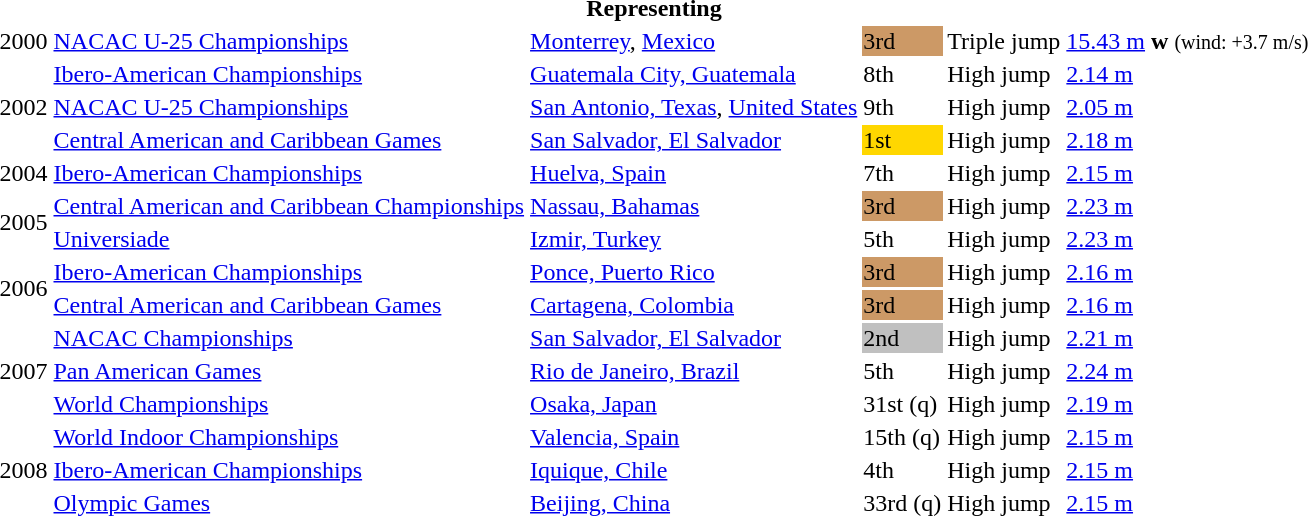<table>
<tr>
<th colspan="6">Representing </th>
</tr>
<tr>
<td>2000</td>
<td><a href='#'>NACAC U-25 Championships</a></td>
<td><a href='#'>Monterrey</a>, <a href='#'>Mexico</a></td>
<td bgcolor="cc9966">3rd</td>
<td>Triple jump</td>
<td><a href='#'>15.43 m</a> <strong>w</strong> <small>(wind: +3.7 m/s)</small></td>
</tr>
<tr>
<td rowspan=3>2002</td>
<td><a href='#'>Ibero-American Championships</a></td>
<td><a href='#'>Guatemala City, Guatemala</a></td>
<td>8th</td>
<td>High jump</td>
<td><a href='#'>2.14 m</a></td>
</tr>
<tr>
<td><a href='#'>NACAC U-25 Championships</a></td>
<td><a href='#'>San Antonio, Texas</a>, <a href='#'>United States</a></td>
<td>9th</td>
<td>High jump</td>
<td><a href='#'>2.05 m</a></td>
</tr>
<tr>
<td><a href='#'>Central American and Caribbean Games</a></td>
<td><a href='#'>San Salvador, El Salvador</a></td>
<td bgcolor="gold">1st</td>
<td>High jump</td>
<td><a href='#'>2.18 m</a></td>
</tr>
<tr>
<td>2004</td>
<td><a href='#'>Ibero-American Championships</a></td>
<td><a href='#'>Huelva, Spain</a></td>
<td>7th</td>
<td>High jump</td>
<td><a href='#'>2.15 m</a></td>
</tr>
<tr>
<td rowspan=2>2005</td>
<td><a href='#'>Central American and Caribbean Championships</a></td>
<td><a href='#'>Nassau, Bahamas</a></td>
<td bgcolor="cc9966">3rd</td>
<td>High jump</td>
<td><a href='#'>2.23 m</a></td>
</tr>
<tr>
<td><a href='#'>Universiade</a></td>
<td><a href='#'>Izmir, Turkey</a></td>
<td>5th</td>
<td>High jump</td>
<td><a href='#'>2.23 m</a></td>
</tr>
<tr>
<td rowspan=2>2006</td>
<td><a href='#'>Ibero-American Championships</a></td>
<td><a href='#'>Ponce, Puerto Rico</a></td>
<td bgcolor="cc9966">3rd</td>
<td>High jump</td>
<td><a href='#'>2.16 m</a></td>
</tr>
<tr>
<td><a href='#'>Central American and Caribbean Games</a></td>
<td><a href='#'>Cartagena, Colombia</a></td>
<td bgcolor="cc9966">3rd</td>
<td>High jump</td>
<td><a href='#'>2.16 m</a></td>
</tr>
<tr>
<td rowspan=3>2007</td>
<td><a href='#'>NACAC Championships</a></td>
<td><a href='#'>San Salvador, El Salvador</a></td>
<td bgcolor="silver">2nd</td>
<td>High jump</td>
<td><a href='#'>2.21 m</a></td>
</tr>
<tr>
<td><a href='#'>Pan American Games</a></td>
<td><a href='#'>Rio de Janeiro, Brazil</a></td>
<td>5th</td>
<td>High jump</td>
<td><a href='#'>2.24 m</a></td>
</tr>
<tr>
<td><a href='#'>World Championships</a></td>
<td><a href='#'>Osaka, Japan</a></td>
<td>31st (q)</td>
<td>High jump</td>
<td><a href='#'>2.19 m</a></td>
</tr>
<tr>
<td rowspan=3>2008</td>
<td><a href='#'>World Indoor Championships</a></td>
<td><a href='#'>Valencia, Spain</a></td>
<td>15th (q)</td>
<td>High jump</td>
<td><a href='#'>2.15 m</a></td>
</tr>
<tr>
<td><a href='#'>Ibero-American Championships</a></td>
<td><a href='#'>Iquique, Chile</a></td>
<td>4th</td>
<td>High jump</td>
<td><a href='#'>2.15 m</a></td>
</tr>
<tr>
<td><a href='#'>Olympic Games</a></td>
<td><a href='#'>Beijing, China</a></td>
<td>33rd (q)</td>
<td>High jump</td>
<td><a href='#'>2.15 m</a></td>
</tr>
</table>
